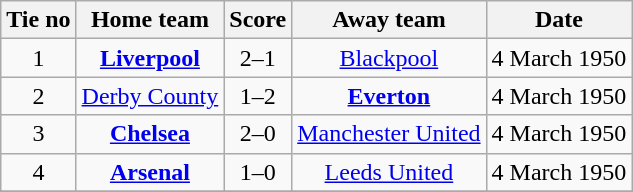<table class="wikitable" style="text-align: center">
<tr>
<th>Tie no</th>
<th>Home team</th>
<th>Score</th>
<th>Away team</th>
<th>Date</th>
</tr>
<tr>
<td>1</td>
<td><strong><a href='#'>Liverpool</a></strong></td>
<td>2–1</td>
<td><a href='#'>Blackpool</a></td>
<td>4 March 1950</td>
</tr>
<tr>
<td>2</td>
<td><a href='#'>Derby County</a></td>
<td>1–2</td>
<td><strong><a href='#'>Everton</a></strong></td>
<td>4 March 1950</td>
</tr>
<tr>
<td>3</td>
<td><strong><a href='#'>Chelsea</a></strong></td>
<td>2–0</td>
<td><a href='#'>Manchester United</a></td>
<td>4 March 1950</td>
</tr>
<tr>
<td>4</td>
<td><strong><a href='#'>Arsenal</a></strong></td>
<td>1–0</td>
<td><a href='#'>Leeds United</a></td>
<td>4 March 1950</td>
</tr>
<tr>
</tr>
</table>
